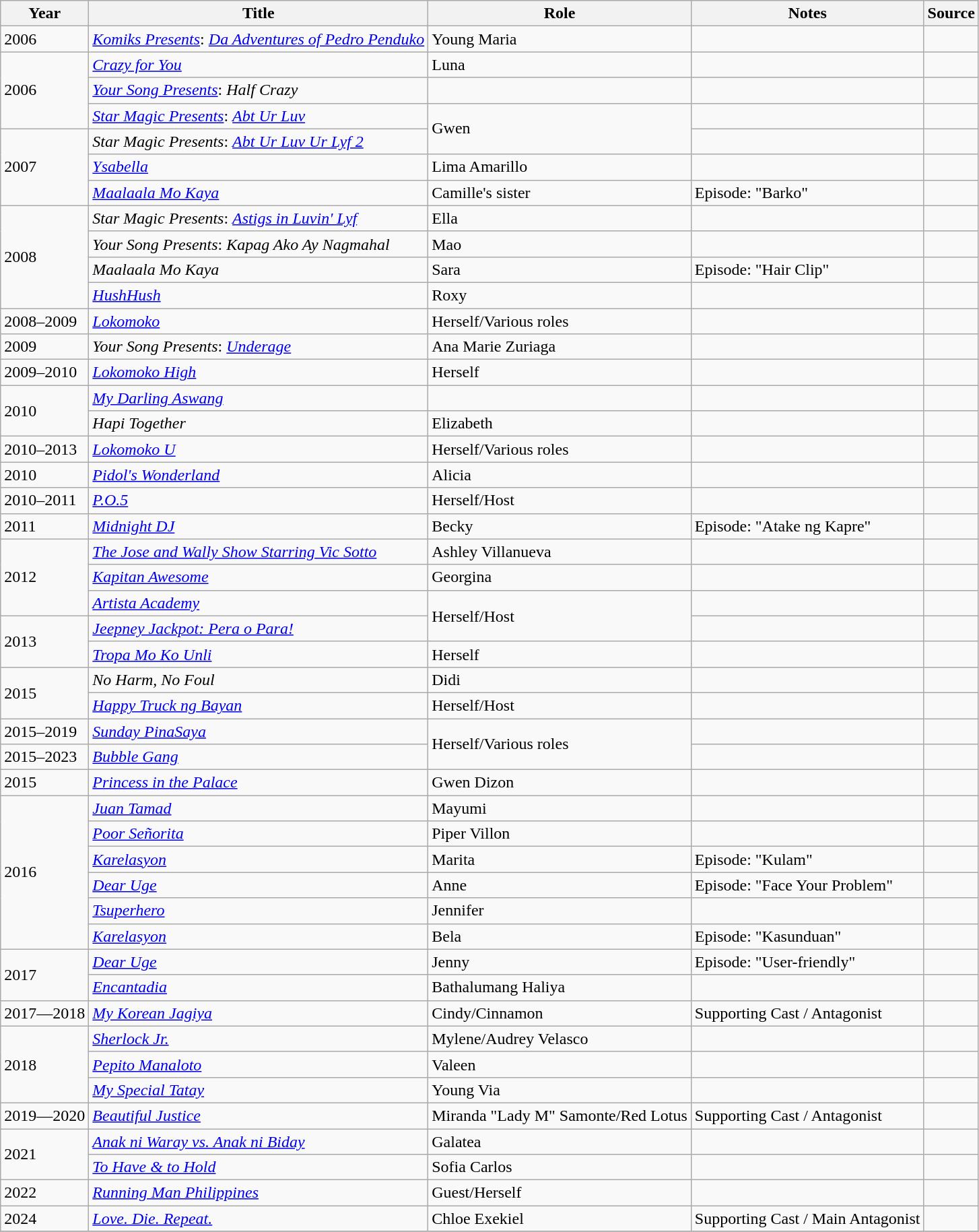<table class="wikitable sortable" >
<tr>
<th>Year</th>
<th>Title</th>
<th>Role</th>
<th class="unsortable">Notes </th>
<th class="unsortable">Source </th>
</tr>
<tr>
<td>2006</td>
<td><em><a href='#'>Komiks Presents</a></em>:  <em><a href='#'>Da Adventures of Pedro Penduko</a></em></td>
<td>Young Maria</td>
<td></td>
<td></td>
</tr>
<tr>
<td rowspan="3">2006</td>
<td><em><a href='#'>Crazy for You</a></em></td>
<td>Luna</td>
<td></td>
<td></td>
</tr>
<tr>
<td><em><a href='#'>Your Song Presents</a></em>: <em>Half Crazy</em></td>
<td></td>
<td></td>
<td></td>
</tr>
<tr>
<td><em><a href='#'>Star Magic Presents</a></em>: <em><a href='#'>Abt Ur Luv</a></em></td>
<td rowspan="2">Gwen</td>
<td></td>
<td></td>
</tr>
<tr>
<td rowspan="3">2007</td>
<td><em>Star Magic Presents</em>: <em><a href='#'>Abt Ur Luv Ur Lyf 2</a></em></td>
<td></td>
<td></td>
</tr>
<tr>
<td><em><a href='#'>Ysabella</a></em></td>
<td>Lima Amarillo</td>
<td></td>
<td></td>
</tr>
<tr>
<td><em><a href='#'>Maalaala Mo Kaya</a></em></td>
<td>Camille's sister</td>
<td>Episode: "Barko"</td>
<td></td>
</tr>
<tr>
<td rowspan="4">2008</td>
<td><em>Star Magic Presents</em>: <em><a href='#'>Astigs in Luvin' Lyf</a></em></td>
<td>Ella</td>
<td></td>
<td></td>
</tr>
<tr>
<td><em>Your Song Presents</em>: <em>Kapag Ako Ay Nagmahal</em></td>
<td>Mao</td>
<td></td>
<td></td>
</tr>
<tr>
<td><em>Maalaala Mo Kaya</em></td>
<td>Sara</td>
<td>Episode: "Hair Clip"</td>
<td></td>
</tr>
<tr>
<td><em><a href='#'>HushHush</a></em></td>
<td>Roxy</td>
<td></td>
<td></td>
</tr>
<tr>
<td>2008–2009</td>
<td><em><a href='#'>Lokomoko</a></em></td>
<td>Herself/Various roles</td>
<td></td>
<td></td>
</tr>
<tr>
<td>2009</td>
<td><em>Your Song Presents</em>: <em><a href='#'>Underage</a></em></td>
<td>Ana Marie Zuriaga</td>
<td></td>
<td></td>
</tr>
<tr>
<td>2009–2010</td>
<td><em><a href='#'>Lokomoko High</a></em></td>
<td>Herself</td>
<td></td>
<td></td>
</tr>
<tr>
<td rowspan="2">2010</td>
<td><em><a href='#'>My Darling Aswang</a></em></td>
<td></td>
<td></td>
<td></td>
</tr>
<tr>
<td><em>Hapi Together</em></td>
<td>Elizabeth</td>
<td></td>
<td></td>
</tr>
<tr>
<td>2010–2013</td>
<td><em> <a href='#'>Lokomoko U</a></em></td>
<td>Herself/Various roles</td>
<td></td>
<td></td>
</tr>
<tr>
<td>2010</td>
<td><em><a href='#'>Pidol's Wonderland</a></em></td>
<td>Alicia</td>
<td></td>
<td></td>
</tr>
<tr>
<td>2010–2011</td>
<td><em><a href='#'>P.O.5</a></em></td>
<td>Herself/Host</td>
<td></td>
<td></td>
</tr>
<tr>
<td>2011</td>
<td><em><a href='#'>Midnight DJ</a></em></td>
<td>Becky</td>
<td>Episode: "Atake ng Kapre"</td>
<td></td>
</tr>
<tr>
<td rowspan="3">2012</td>
<td><em><a href='#'>The Jose and Wally Show Starring Vic Sotto</a></em></td>
<td>Ashley Villanueva</td>
<td></td>
<td></td>
</tr>
<tr>
<td><em><a href='#'>Kapitan Awesome</a></em></td>
<td>Georgina</td>
<td></td>
<td></td>
</tr>
<tr>
<td><em><a href='#'>Artista Academy</a></em></td>
<td rowspan="2">Herself/Host</td>
<td></td>
<td></td>
</tr>
<tr>
<td rowspan="2">2013</td>
<td><em><a href='#'>Jeepney Jackpot: Pera o Para!</a></em></td>
<td></td>
<td></td>
</tr>
<tr>
<td><em><a href='#'>Tropa Mo Ko Unli</a></em></td>
<td>Herself</td>
<td></td>
<td></td>
</tr>
<tr>
<td rowspan="2">2015</td>
<td><em>No Harm, No Foul</em></td>
<td>Didi</td>
<td></td>
<td></td>
</tr>
<tr>
<td><em><a href='#'>Happy Truck ng Bayan</a></em></td>
<td>Herself/Host</td>
<td></td>
<td></td>
</tr>
<tr>
<td>2015–2019</td>
<td><em><a href='#'>Sunday PinaSaya</a></em></td>
<td rowspan="2">Herself/Various roles</td>
<td></td>
<td></td>
</tr>
<tr>
<td>2015–2023</td>
<td><em><a href='#'>Bubble Gang</a></em></td>
<td></td>
<td></td>
</tr>
<tr>
<td>2015</td>
<td><em><a href='#'>Princess in the Palace</a></em></td>
<td>Gwen Dizon</td>
<td></td>
<td></td>
</tr>
<tr>
<td rowspan="6">2016</td>
<td><em><a href='#'>Juan Tamad</a></em></td>
<td>Mayumi</td>
<td></td>
<td></td>
</tr>
<tr>
<td><em><a href='#'>Poor Señorita</a></em></td>
<td>Piper Villon</td>
<td></td>
<td></td>
</tr>
<tr>
<td><em><a href='#'>Karelasyon</a></em></td>
<td>Marita</td>
<td>Episode: "Kulam"</td>
<td></td>
</tr>
<tr>
<td><em><a href='#'>Dear Uge</a></em></td>
<td>Anne</td>
<td>Episode: "Face Your Problem"</td>
<td></td>
</tr>
<tr>
<td><em><a href='#'>Tsuperhero</a></em></td>
<td>Jennifer</td>
<td></td>
<td></td>
</tr>
<tr>
<td><em><a href='#'>Karelasyon</a></em></td>
<td>Bela</td>
<td>Episode: "Kasunduan"</td>
<td></td>
</tr>
<tr>
<td rowspan="2">2017</td>
<td><em><a href='#'>Dear Uge</a></em></td>
<td>Jenny</td>
<td>Episode: "User-friendly"</td>
<td></td>
</tr>
<tr>
<td><em><a href='#'>Encantadia</a></em></td>
<td>Bathalumang Haliya</td>
<td></td>
<td></td>
</tr>
<tr>
<td>2017—2018</td>
<td><em><a href='#'>My Korean Jagiya</a></em></td>
<td>Cindy/Cinnamon</td>
<td>Supporting Cast / Antagonist</td>
<td></td>
</tr>
<tr>
<td rowspan="3">2018</td>
<td><em><a href='#'>Sherlock Jr.</a></em></td>
<td>Mylene/Audrey Velasco</td>
<td></td>
<td></td>
</tr>
<tr>
<td><em><a href='#'>Pepito Manaloto</a></em></td>
<td>Valeen</td>
<td></td>
<td></td>
</tr>
<tr>
<td><em><a href='#'>My Special Tatay</a></em></td>
<td>Young Via</td>
<td></td>
<td></td>
</tr>
<tr>
<td>2019—2020</td>
<td><em><a href='#'>Beautiful Justice</a></em></td>
<td>Miranda "Lady M" Samonte/Red Lotus</td>
<td>Supporting Cast / Antagonist</td>
<td></td>
</tr>
<tr>
<td rowspan="2">2021</td>
<td><em><a href='#'>Anak ni Waray vs. Anak ni Biday</a></em></td>
<td>Galatea</td>
<td></td>
<td></td>
</tr>
<tr>
<td><em><a href='#'>To Have & to Hold</a></em></td>
<td>Sofia Carlos</td>
<td></td>
<td></td>
</tr>
<tr>
<td>2022</td>
<td><em><a href='#'>Running Man Philippines</a></em></td>
<td>Guest/Herself</td>
<td></td>
<td></td>
</tr>
<tr>
<td>2024</td>
<td><em><a href='#'>Love. Die. Repeat.</a></em></td>
<td>Chloe Exekiel</td>
<td>Supporting Cast / Main Antagonist</td>
<td></td>
</tr>
<tr>
</tr>
</table>
